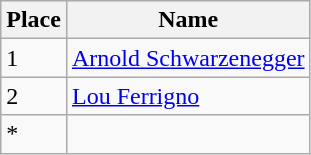<table class="wikitable">
<tr>
<th>Place</th>
<th>Name</th>
</tr>
<tr>
<td>1</td>
<td> <a href='#'>Arnold Schwarzenegger</a></td>
</tr>
<tr>
<td>2</td>
<td> <a href='#'>Lou Ferrigno</a></td>
</tr>
<tr>
<td>*</td>
</tr>
</table>
